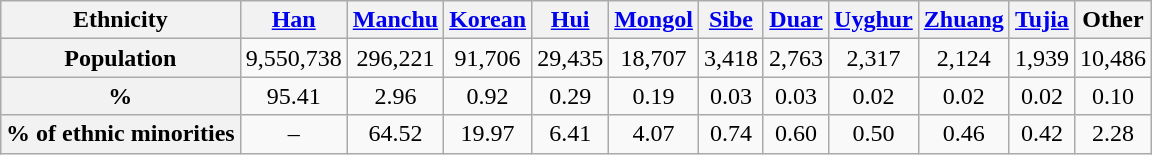<table class="wikitable" style="margin:1em auto 1em auto; text-align:center">
<tr>
<th>Ethnicity</th>
<th><a href='#'>Han</a></th>
<th><a href='#'>Manchu</a></th>
<th><a href='#'>Korean</a></th>
<th><a href='#'>Hui</a></th>
<th><a href='#'>Mongol</a></th>
<th><a href='#'>Sibe</a></th>
<th><a href='#'>Duar</a></th>
<th><a href='#'>Uyghur</a></th>
<th><a href='#'>Zhuang</a></th>
<th><a href='#'>Tujia</a></th>
<th>Other</th>
</tr>
<tr>
<th>Population</th>
<td>9,550,738</td>
<td>296,221</td>
<td>91,706</td>
<td>29,435</td>
<td>18,707</td>
<td>3,418</td>
<td>2,763</td>
<td>2,317</td>
<td>2,124</td>
<td>1,939</td>
<td>10,486</td>
</tr>
<tr>
<th><strong>%</strong></th>
<td>95.41</td>
<td>2.96</td>
<td>0.92</td>
<td>0.29</td>
<td>0.19</td>
<td>0.03</td>
<td>0.03</td>
<td>0.02</td>
<td>0.02</td>
<td>0.02</td>
<td>0.10</td>
</tr>
<tr>
<th><strong>%</strong> of ethnic minorities</th>
<td>–</td>
<td>64.52</td>
<td>19.97</td>
<td>6.41</td>
<td>4.07</td>
<td>0.74</td>
<td>0.60</td>
<td>0.50</td>
<td>0.46</td>
<td>0.42</td>
<td>2.28</td>
</tr>
</table>
